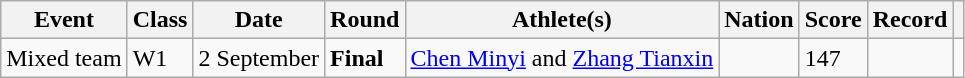<table class="wikitable sortable">
<tr>
<th>Event</th>
<th>Class</th>
<th>Date</th>
<th>Round</th>
<th>Athlete(s)</th>
<th>Nation</th>
<th>Score</th>
<th>Record</th>
<th class="unsortable"></th>
</tr>
<tr>
<td>Mixed team</td>
<td>W1</td>
<td>2 September</td>
<td><strong>Final</strong></td>
<td><a href='#'>Chen Minyi</a> and <a href='#'>Zhang Tianxin</a></td>
<td></td>
<td>147</td>
<td></td>
<td></td>
</tr>
</table>
